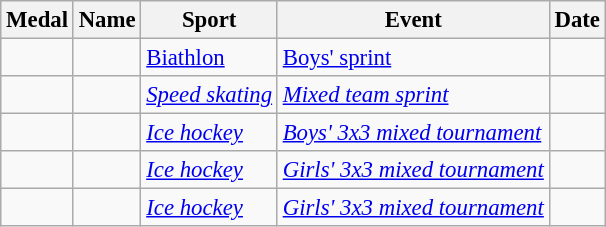<table class="wikitable sortable" style="font-size:95%;">
<tr>
<th>Medal</th>
<th>Name</th>
<th>Sport</th>
<th>Event</th>
<th>Date</th>
</tr>
<tr>
<td></td>
<td></td>
<td><a href='#'>Biathlon</a></td>
<td><a href='#'>Boys' sprint</a></td>
<td></td>
</tr>
<tr>
<td><em></em></td>
<td><em></em></td>
<td><em><a href='#'>Speed skating</a></em></td>
<td><em><a href='#'>Mixed team sprint</a></em></td>
<td><em></em></td>
</tr>
<tr>
<td><em></em></td>
<td><em></em></td>
<td><em><a href='#'>Ice hockey</a></em></td>
<td><em><a href='#'>Boys' 3x3 mixed tournament</a></em></td>
<td><em></em></td>
</tr>
<tr>
<td><em></em></td>
<td><em></em></td>
<td><em><a href='#'>Ice hockey</a></em></td>
<td><em><a href='#'>Girls' 3x3 mixed tournament</a></em></td>
<td><em></em></td>
</tr>
<tr>
<td><em></em></td>
<td><em></em></td>
<td><em><a href='#'>Ice hockey</a></em></td>
<td><em><a href='#'>Girls' 3x3 mixed tournament</a></em></td>
<td><em></em></td>
</tr>
</table>
